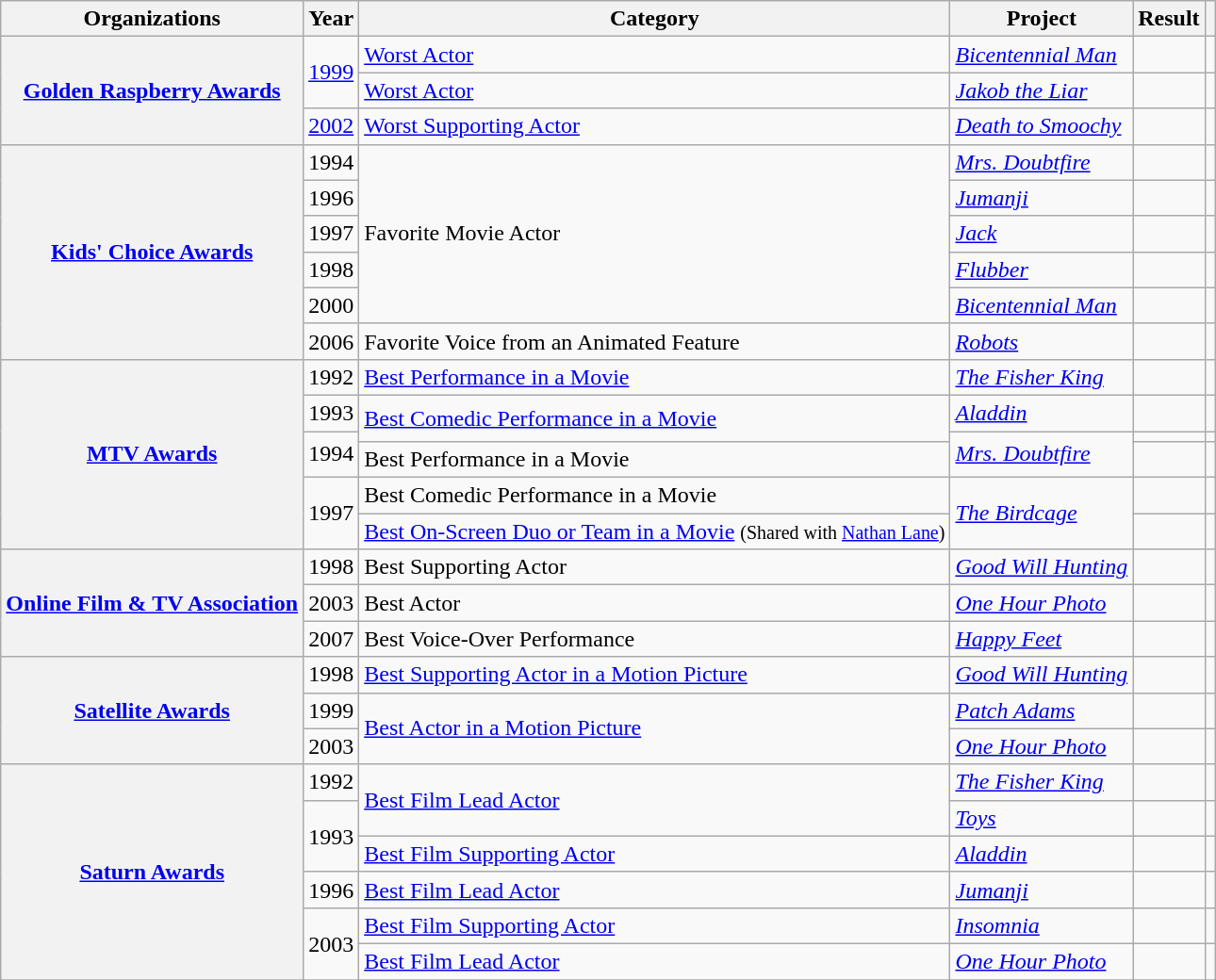<table class= "wikitable plainrowheaders sortable">
<tr>
<th>Organizations</th>
<th scope="col">Year</th>
<th scope="col">Category</th>
<th scope="col">Project</th>
<th scope="col">Result</th>
<th scope="col" class="unsortable"></th>
</tr>
<tr>
<th scope="row" rowspan="3"><a href='#'>Golden Raspberry Awards</a></th>
<td rowspan="2" style="text-align:center;"><a href='#'>1999</a></td>
<td><a href='#'>Worst Actor</a></td>
<td><em><a href='#'>Bicentennial Man</a></em></td>
<td></td>
<td style="text-align:center;"></td>
</tr>
<tr>
<td><a href='#'>Worst Actor</a></td>
<td><em><a href='#'>Jakob the Liar</a></em></td>
<td></td>
<td style="text-align:center;"></td>
</tr>
<tr>
<td rowspan="1" style="text-align:center;"><a href='#'>2002</a></td>
<td><a href='#'>Worst Supporting Actor</a></td>
<td><em><a href='#'>Death to Smoochy</a></em></td>
<td></td>
<td style="text-align:center;"></td>
</tr>
<tr>
<th scope="row" rowspan="6"><a href='#'>Kids' Choice Awards</a></th>
<td style="text-align:center;">1994</td>
<td rowspan=5>Favorite Movie Actor</td>
<td><em><a href='#'>Mrs. Doubtfire</a></em></td>
<td></td>
<td style="text-align:center;"></td>
</tr>
<tr>
<td style="text-align:center;">1996</td>
<td><em><a href='#'>Jumanji</a></em></td>
<td></td>
<td style="text-align:center;"></td>
</tr>
<tr>
<td style="text-align:center;">1997</td>
<td><em><a href='#'>Jack</a></em></td>
<td></td>
<td style="text-align:center;"></td>
</tr>
<tr>
<td style="text-align:center;">1998</td>
<td><em><a href='#'>Flubber</a></em></td>
<td></td>
<td style="text-align:center;"></td>
</tr>
<tr>
<td style="text-align:center;">2000</td>
<td><em><a href='#'>Bicentennial Man</a></em></td>
<td></td>
<td style="text-align:center;"></td>
</tr>
<tr>
<td style="text-align:center;">2006</td>
<td>Favorite Voice from an Animated Feature</td>
<td><em><a href='#'>Robots</a></em></td>
<td></td>
<td style="text-align:center;"></td>
</tr>
<tr>
<th scope="row" rowspan="6"><a href='#'>MTV Awards</a></th>
<td style="text-align:center;">1992</td>
<td><a href='#'>Best Performance in a Movie</a></td>
<td><em><a href='#'>The Fisher King</a></em></td>
<td></td>
<td style="text-align:center;"></td>
</tr>
<tr>
<td style="text-align:center;">1993</td>
<td rowspan=2><a href='#'>Best Comedic Performance in a Movie</a></td>
<td><em><a href='#'>Aladdin</a></em></td>
<td></td>
<td style="text-align:center;"></td>
</tr>
<tr>
<td style="text-align:center;", rowspan=2>1994</td>
<td rowspan=2><em><a href='#'>Mrs. Doubtfire</a></em></td>
<td></td>
<td style="text-align:center;"></td>
</tr>
<tr>
<td>Best Performance in a Movie</td>
<td></td>
<td style="text-align:center;"></td>
</tr>
<tr>
<td style="text-align:center;", rowspan=2>1997</td>
<td>Best Comedic Performance in a Movie</td>
<td rowspan=2><em><a href='#'>The Birdcage</a></em></td>
<td></td>
<td style="text-align:center;"></td>
</tr>
<tr>
<td><a href='#'>Best On-Screen Duo or Team in a Movie</a> <small> (Shared with <a href='#'>Nathan Lane</a>) </small></td>
<td></td>
<td style="text-align:center;"></td>
</tr>
<tr>
<th scope="row" rowspan="3"><a href='#'>Online Film & TV Association</a></th>
<td style="text-align:center;">1998</td>
<td>Best Supporting Actor</td>
<td><em><a href='#'>Good Will Hunting</a></em></td>
<td></td>
<td style="text-align:center;"></td>
</tr>
<tr>
<td style="text-align:center;">2003</td>
<td>Best Actor</td>
<td><em><a href='#'>One Hour Photo</a></em></td>
<td></td>
<td style="text-align:center;"></td>
</tr>
<tr>
<td style="text-align:center;">2007</td>
<td>Best Voice-Over Performance</td>
<td><em><a href='#'>Happy Feet</a></em></td>
<td></td>
<td style="text-align:center;"></td>
</tr>
<tr>
<th scope="row" rowspan="3"><a href='#'>Satellite Awards</a></th>
<td style="text-align:center;">1998</td>
<td><a href='#'>Best Supporting Actor in a Motion Picture</a></td>
<td><em><a href='#'>Good Will Hunting</a></em></td>
<td></td>
<td style="text-align:center;"></td>
</tr>
<tr>
<td style="text-align:center;">1999</td>
<td rowspan=2><a href='#'>Best Actor in a Motion Picture</a></td>
<td><em><a href='#'>Patch Adams</a></em></td>
<td></td>
<td style="text-align:center;"></td>
</tr>
<tr>
<td style="text-align:center;">2003</td>
<td><em><a href='#'>One Hour Photo</a></em></td>
<td></td>
<td style="text-align:center;"></td>
</tr>
<tr>
<th scope="row" rowspan="6"><a href='#'>Saturn Awards</a></th>
<td style="text-align:center;">1992</td>
<td rowspan=2><a href='#'>Best Film Lead Actor</a></td>
<td><em><a href='#'>The Fisher King</a></em></td>
<td></td>
<td style="text-align:center;"></td>
</tr>
<tr>
<td style="text-align:center;", rowspan=2>1993</td>
<td><em><a href='#'>Toys</a></em></td>
<td></td>
<td style="text-align:center;"></td>
</tr>
<tr>
<td><a href='#'>Best Film Supporting Actor</a></td>
<td><em><a href='#'>Aladdin</a></em></td>
<td></td>
<td style="text-align:center;"></td>
</tr>
<tr>
<td style="text-align:center;">1996</td>
<td><a href='#'>Best Film Lead Actor</a></td>
<td><em><a href='#'>Jumanji</a></em></td>
<td></td>
<td style="text-align:center;"></td>
</tr>
<tr>
<td style="text-align:center;", rowspan=2>2003</td>
<td><a href='#'>Best Film Supporting Actor</a></td>
<td><em><a href='#'>Insomnia</a></em></td>
<td></td>
<td style="text-align:center;"></td>
</tr>
<tr>
<td><a href='#'>Best Film Lead Actor</a></td>
<td><em><a href='#'>One Hour Photo</a></em></td>
<td></td>
<td style="text-align:center;"></td>
</tr>
<tr>
</tr>
</table>
